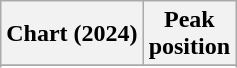<table class="wikitable sortable plainrowheaders">
<tr>
<th>Chart (2024)</th>
<th>Peak<br>position</th>
</tr>
<tr>
</tr>
<tr>
</tr>
</table>
